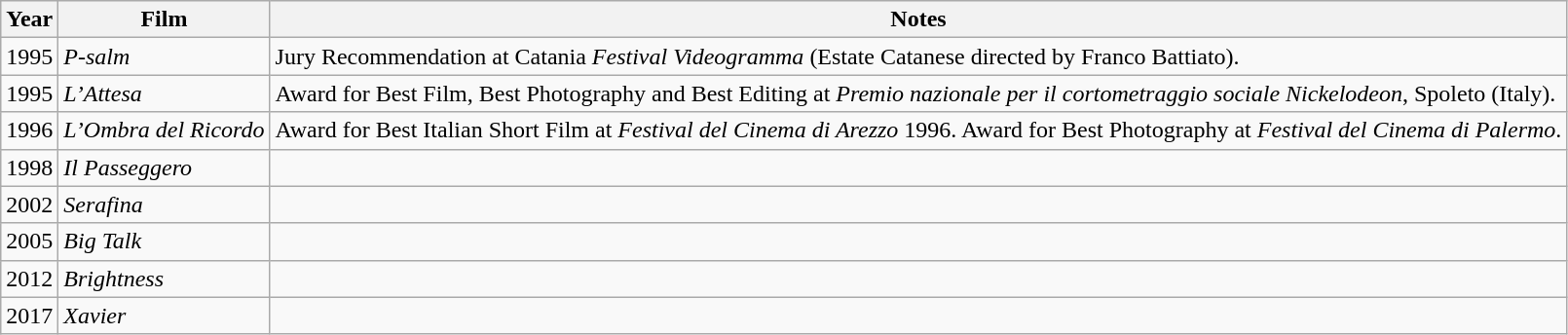<table class="wikitable">
<tr>
<th>Year</th>
<th>Film</th>
<th>Notes</th>
</tr>
<tr>
<td>1995</td>
<td><em>P-salm</em></td>
<td>Jury Recommendation at Catania <em>Festival Videogramma</em> (Estate Catanese directed by Franco Battiato).</td>
</tr>
<tr>
<td>1995</td>
<td><em>L’Attesa</em></td>
<td>Award for Best Film, Best Photography and Best Editing at <em>Premio nazionale per il cortometraggio sociale Nickelodeon</em>, Spoleto (Italy).</td>
</tr>
<tr>
<td>1996</td>
<td><em>L’Ombra del Ricordo</em></td>
<td>Award for Best Italian Short Film at <em>Festival del Cinema di Arezzo</em> 1996. Award for Best Photography at <em>Festival del Cinema di Palermo</em>.</td>
</tr>
<tr>
<td>1998</td>
<td><em>Il Passeggero</em></td>
<td></td>
</tr>
<tr>
<td>2002</td>
<td><em>Serafina</em></td>
<td></td>
</tr>
<tr>
<td>2005</td>
<td><em>Big Talk</em></td>
<td></td>
</tr>
<tr>
<td>2012</td>
<td><em>Brightness</em></td>
<td></td>
</tr>
<tr>
<td>2017</td>
<td><em>Xavier</em></td>
<td></td>
</tr>
</table>
